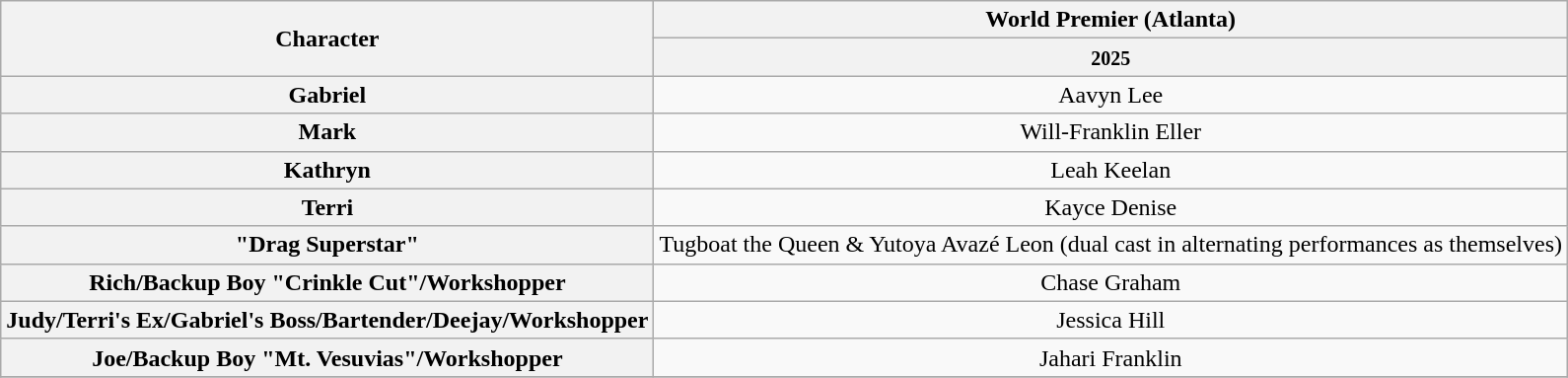<table class="wikitable">
<tr>
<th rowspan="2">Character</th>
<th>World Premier (Atlanta)</th>
</tr>
<tr>
<th><small>2025</small></th>
</tr>
<tr>
<th>Gabriel</th>
<td align="center">Aavyn Lee</td>
</tr>
<tr>
<th>Mark</th>
<td align="center">Will-Franklin Eller</td>
</tr>
<tr>
<th>Kathryn</th>
<td align="center">Leah Keelan</td>
</tr>
<tr>
<th>Terri</th>
<td align="center">Kayce Denise</td>
</tr>
<tr>
<th>"Drag Superstar"</th>
<td align="center">Tugboat the Queen & Yutoya Avazé Leon (dual cast in alternating performances as themselves)</td>
</tr>
<tr>
<th>Rich/Backup Boy "Crinkle Cut"/Workshopper</th>
<td align="center">Chase Graham</td>
</tr>
<tr>
<th>Judy/Terri's Ex/Gabriel's Boss/Bartender/Deejay/Workshopper</th>
<td align="center">Jessica Hill</td>
</tr>
<tr>
<th>Joe/Backup Boy "Mt. Vesuvias"/Workshopper</th>
<td align="center">Jahari Franklin</td>
</tr>
<tr>
</tr>
</table>
